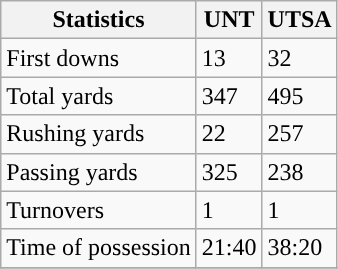<table class="wikitable">
<tr>
<th>Statistics</th>
<th>UNT</th>
<th>UTSA</th>
</tr>
<tr>
<td>First downs</td>
<td>13</td>
<td>32</td>
</tr>
<tr>
<td>Total yards</td>
<td>347</td>
<td>495</td>
</tr>
<tr>
<td>Rushing yards</td>
<td>22</td>
<td>257</td>
</tr>
<tr>
<td>Passing yards</td>
<td>325</td>
<td>238</td>
</tr>
<tr>
<td>Turnovers</td>
<td>1</td>
<td>1</td>
</tr>
<tr>
<td>Time of possession</td>
<td>21:40</td>
<td>38:20</td>
</tr>
<tr>
</tr>
</table>
